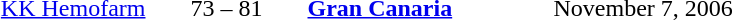<table style="text-align:center">
<tr>
<th width=160></th>
<th width=100></th>
<th width=160></th>
<th width=200></th>
</tr>
<tr>
<td align=right><a href='#'>KK Hemofarm</a> </td>
<td>73 – 81</td>
<td align=left> <strong><a href='#'>Gran Canaria</a></strong></td>
<td align=left>November 7, 2006</td>
</tr>
</table>
